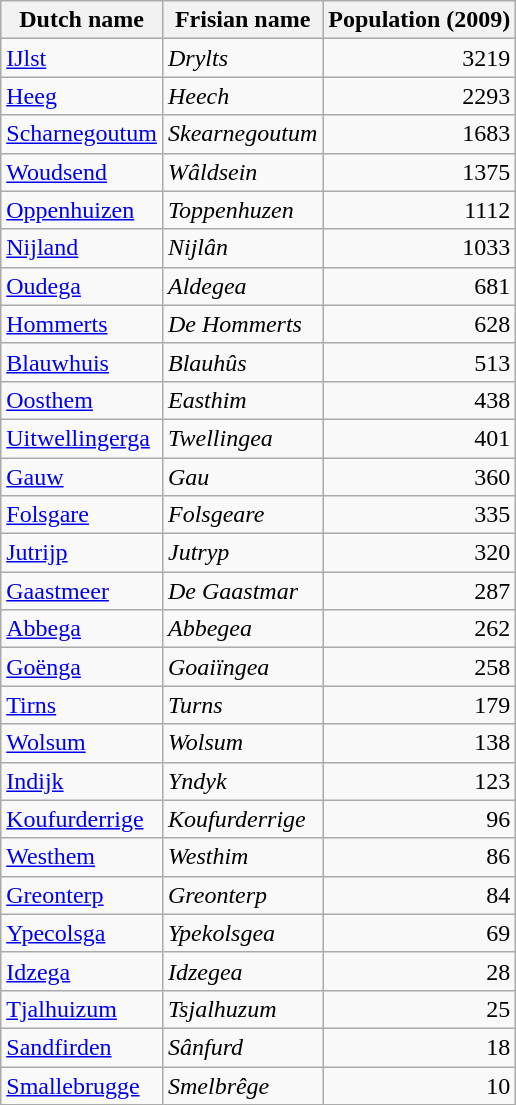<table class="wikitable sortable">
<tr>
<th>Dutch name</th>
<th>Frisian name</th>
<th align="right">Population (2009)</th>
</tr>
<tr>
<td><a href='#'>IJlst</a></td>
<td><em>Drylts</em></td>
<td align="right">3219</td>
</tr>
<tr>
<td><a href='#'>Heeg</a></td>
<td><em>Heech</em></td>
<td align="right">2293</td>
</tr>
<tr>
<td><a href='#'>Scharnegoutum</a></td>
<td><em>Skearnegoutum</em></td>
<td align="right">1683</td>
</tr>
<tr>
<td><a href='#'>Woudsend</a></td>
<td><em>Wâldsein</em></td>
<td align="right">1375</td>
</tr>
<tr>
<td><a href='#'>Oppenhuizen</a></td>
<td><em>Toppenhuzen</em></td>
<td align="right">1112</td>
</tr>
<tr>
<td><a href='#'>Nijland</a></td>
<td><em>Nijlân</em></td>
<td align="right">1033</td>
</tr>
<tr>
<td><a href='#'>Oudega</a></td>
<td><em>Aldegea</em></td>
<td align="right">681</td>
</tr>
<tr>
<td><a href='#'>Hommerts</a></td>
<td><em>De Hommerts</em></td>
<td align="right">628</td>
</tr>
<tr>
<td><a href='#'>Blauwhuis</a></td>
<td><em>Blauhûs</em></td>
<td align="right">513</td>
</tr>
<tr>
<td><a href='#'>Oosthem</a></td>
<td><em>Easthim</em></td>
<td align="right">438</td>
</tr>
<tr>
<td><a href='#'>Uitwellingerga</a></td>
<td><em>Twellingea</em></td>
<td align="right">401</td>
</tr>
<tr>
<td><a href='#'>Gauw</a></td>
<td><em>Gau</em></td>
<td align="right">360</td>
</tr>
<tr>
<td><a href='#'>Folsgare</a></td>
<td><em>Folsgeare</em></td>
<td align="right">335</td>
</tr>
<tr>
<td><a href='#'>Jutrijp</a></td>
<td><em>Jutryp</em></td>
<td align="right">320</td>
</tr>
<tr>
<td><a href='#'>Gaastmeer</a></td>
<td><em>De Gaastmar</em></td>
<td align="right">287</td>
</tr>
<tr>
<td><a href='#'>Abbega</a></td>
<td><em>Abbegea</em></td>
<td align="right">262</td>
</tr>
<tr>
<td><a href='#'>Goënga</a></td>
<td><em>Goaiïngea</em></td>
<td align="right">258</td>
</tr>
<tr>
<td><a href='#'>Tirns</a></td>
<td><em>Turns</em></td>
<td align="right">179</td>
</tr>
<tr>
<td><a href='#'>Wolsum</a></td>
<td><em>Wolsum</em></td>
<td align="right">138</td>
</tr>
<tr>
<td><a href='#'>Indijk</a></td>
<td><em>Yndyk</em></td>
<td align="right">123</td>
</tr>
<tr>
<td><a href='#'>Koufurderrige</a></td>
<td><em>Koufurderrige</em></td>
<td align="right">96</td>
</tr>
<tr>
<td><a href='#'>Westhem</a></td>
<td><em>Westhim</em></td>
<td align="right">86</td>
</tr>
<tr>
<td><a href='#'>Greonterp</a></td>
<td><em>Greonterp</em></td>
<td align="right">84</td>
</tr>
<tr>
<td><a href='#'>Ypecolsga</a></td>
<td><em>Ypekolsgea</em></td>
<td align="right">69</td>
</tr>
<tr>
<td><a href='#'>Idzega</a></td>
<td><em>Idzegea</em></td>
<td align="right">28</td>
</tr>
<tr>
<td><a href='#'>Tjalhuizum</a></td>
<td><em>Tsjalhuzum</em></td>
<td align="right">25</td>
</tr>
<tr>
<td><a href='#'>Sandfirden</a></td>
<td><em>Sânfurd</em></td>
<td align="right">18</td>
</tr>
<tr>
<td><a href='#'>Smallebrugge</a></td>
<td><em>Smelbrêge</em></td>
<td align="right">10</td>
</tr>
</table>
